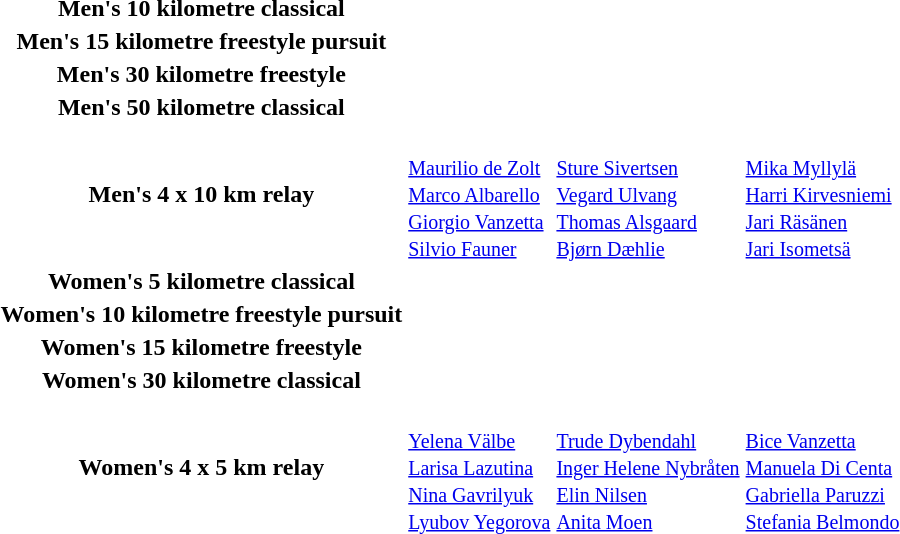<table>
<tr>
<th scope="row">Men's 10 kilometre classical<br></th>
<td></td>
<td></td>
<td></td>
</tr>
<tr>
<th scope="row">Men's 15 kilometre freestyle pursuit<br></th>
<td></td>
<td></td>
<td></td>
</tr>
<tr>
<th scope="row">Men's 30 kilometre freestyle<br></th>
<td></td>
<td></td>
<td></td>
</tr>
<tr>
<th scope="row">Men's 50 kilometre classical<br></th>
<td></td>
<td></td>
<td></td>
</tr>
<tr>
<th scope="row">Men's 4 x 10 km relay<br></th>
<td><br><small><a href='#'>Maurilio de Zolt</a><br><a href='#'>Marco Albarello</a><br><a href='#'>Giorgio Vanzetta</a><br><a href='#'>Silvio Fauner</a></small></td>
<td><br><small><a href='#'>Sture Sivertsen</a><br><a href='#'>Vegard Ulvang</a><br><a href='#'>Thomas Alsgaard</a><br><a href='#'>Bjørn Dæhlie</a></small></td>
<td><br><small><a href='#'>Mika Myllylä</a><br><a href='#'>Harri Kirvesniemi</a><br><a href='#'>Jari Räsänen</a><br><a href='#'>Jari Isometsä</a></small></td>
</tr>
<tr>
<th scope="row">Women's 5 kilometre classical<br></th>
<td></td>
<td></td>
<td></td>
</tr>
<tr>
<th scope="row">Women's 10 kilometre freestyle pursuit<br></th>
<td></td>
<td></td>
<td></td>
</tr>
<tr>
<th scope="row">Women's 15 kilometre freestyle<br></th>
<td></td>
<td></td>
<td></td>
</tr>
<tr>
<th scope="row">Women's 30 kilometre classical<br></th>
<td></td>
<td></td>
<td></td>
</tr>
<tr>
<th scope="row">Women's 4 x 5 km relay<br></th>
<td><br><small><a href='#'>Yelena Välbe</a><br><a href='#'>Larisa Lazutina</a><br><a href='#'>Nina Gavrilyuk</a><br><a href='#'>Lyubov Yegorova</a></small></td>
<td><br><small><a href='#'>Trude Dybendahl</a><br><a href='#'>Inger Helene Nybråten</a><br><a href='#'>Elin Nilsen</a><br><a href='#'>Anita Moen</a></small></td>
<td><br><small><a href='#'>Bice Vanzetta</a><br><a href='#'>Manuela Di Centa</a><br><a href='#'>Gabriella Paruzzi</a><br><a href='#'>Stefania Belmondo</a></small></td>
</tr>
</table>
